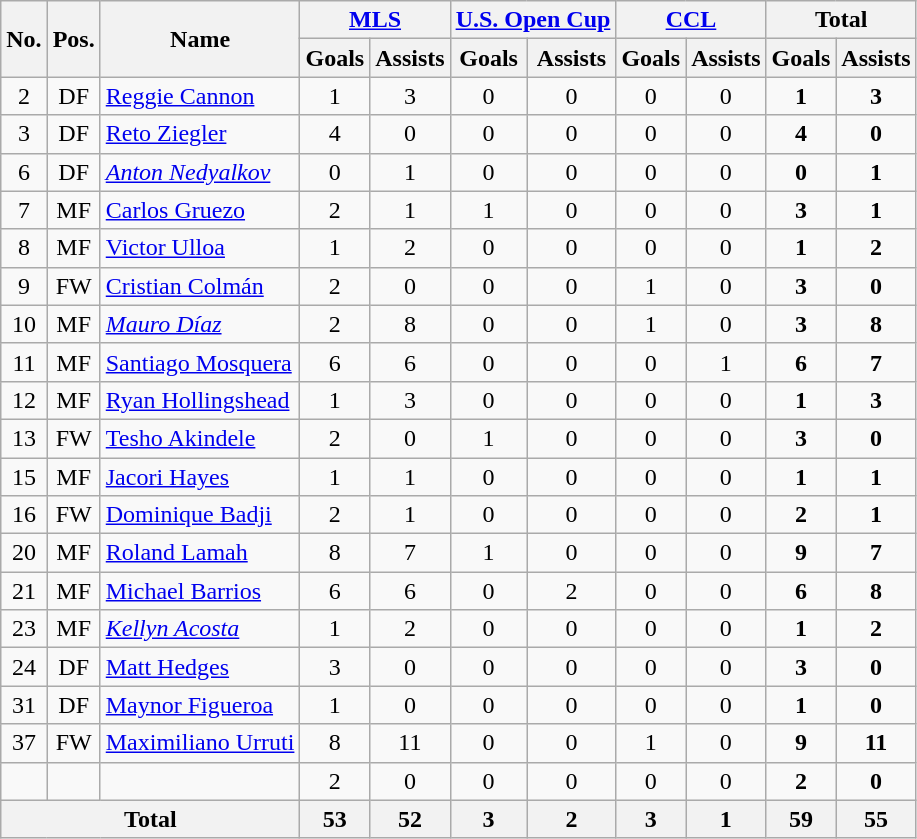<table class="wikitable sortable" style="text-align: center;">
<tr>
<th rowspan="2">No.</th>
<th rowspan="2">Pos.</th>
<th rowspan="2">Name</th>
<th colspan="2"><a href='#'>MLS</a></th>
<th colspan="2"><a href='#'>U.S. Open Cup</a></th>
<th colspan="2"><a href='#'>CCL</a></th>
<th colspan="2"><strong>Total</strong></th>
</tr>
<tr>
<th>Goals</th>
<th>Assists</th>
<th>Goals</th>
<th>Assists</th>
<th>Goals</th>
<th>Assists</th>
<th>Goals</th>
<th>Assists</th>
</tr>
<tr>
<td>2</td>
<td>DF</td>
<td align=left> <a href='#'>Reggie Cannon</a></td>
<td>1</td>
<td>3</td>
<td>0</td>
<td>0</td>
<td>0</td>
<td>0</td>
<td><strong>1</strong></td>
<td><strong>3</strong></td>
</tr>
<tr>
<td>3</td>
<td>DF</td>
<td align=left> <a href='#'>Reto Ziegler</a></td>
<td>4</td>
<td>0</td>
<td>0</td>
<td>0</td>
<td>0</td>
<td>0</td>
<td><strong>4</strong></td>
<td><strong>0</strong></td>
</tr>
<tr>
<td>6</td>
<td>DF</td>
<td align=left> <em><a href='#'>Anton Nedyalkov</a></em></td>
<td>0</td>
<td>1</td>
<td>0</td>
<td>0</td>
<td>0</td>
<td>0</td>
<td><strong>0</strong></td>
<td><strong>1</strong></td>
</tr>
<tr>
<td>7</td>
<td>MF</td>
<td align=left> <a href='#'>Carlos Gruezo</a></td>
<td>2</td>
<td>1</td>
<td>1</td>
<td>0</td>
<td>0</td>
<td>0</td>
<td><strong>3</strong></td>
<td><strong>1</strong></td>
</tr>
<tr>
<td>8</td>
<td>MF</td>
<td align=left> <a href='#'>Victor Ulloa</a></td>
<td>1</td>
<td>2</td>
<td>0</td>
<td>0</td>
<td>0</td>
<td>0</td>
<td><strong>1</strong></td>
<td><strong>2</strong></td>
</tr>
<tr>
<td>9</td>
<td>FW</td>
<td align=left> <a href='#'>Cristian Colmán</a></td>
<td>2</td>
<td>0</td>
<td>0</td>
<td>0</td>
<td>1</td>
<td>0</td>
<td><strong>3</strong></td>
<td><strong>0</strong></td>
</tr>
<tr>
<td>10</td>
<td>MF</td>
<td align=left> <em><a href='#'>Mauro Díaz</a></em></td>
<td>2</td>
<td>8</td>
<td>0</td>
<td>0</td>
<td>1</td>
<td>0</td>
<td><strong>3</strong></td>
<td><strong>8</strong></td>
</tr>
<tr>
<td>11</td>
<td>MF</td>
<td align=left> <a href='#'>Santiago Mosquera</a></td>
<td>6</td>
<td>6</td>
<td>0</td>
<td>0</td>
<td>0</td>
<td>1</td>
<td><strong>6</strong></td>
<td><strong>7</strong></td>
</tr>
<tr>
<td>12</td>
<td>MF</td>
<td align=left> <a href='#'>Ryan Hollingshead</a></td>
<td>1</td>
<td>3</td>
<td>0</td>
<td>0</td>
<td>0</td>
<td>0</td>
<td><strong>1</strong></td>
<td><strong>3</strong></td>
</tr>
<tr>
<td>13</td>
<td>FW</td>
<td align=left> <a href='#'>Tesho Akindele</a></td>
<td>2</td>
<td>0</td>
<td>1</td>
<td>0</td>
<td>0</td>
<td>0</td>
<td><strong>3</strong></td>
<td><strong>0</strong></td>
</tr>
<tr>
<td>15</td>
<td>MF</td>
<td align=left> <a href='#'>Jacori Hayes</a></td>
<td>1</td>
<td>1</td>
<td>0</td>
<td>0</td>
<td>0</td>
<td>0</td>
<td><strong>1</strong></td>
<td><strong>1</strong></td>
</tr>
<tr>
<td>16</td>
<td>FW</td>
<td align=left> <a href='#'>Dominique Badji</a></td>
<td>2</td>
<td>1</td>
<td>0</td>
<td>0</td>
<td>0</td>
<td>0</td>
<td><strong>2</strong></td>
<td><strong>1</strong></td>
</tr>
<tr>
<td>20</td>
<td>MF</td>
<td align=left> <a href='#'>Roland Lamah</a></td>
<td>8</td>
<td>7</td>
<td>1</td>
<td>0</td>
<td>0</td>
<td>0</td>
<td><strong>9</strong></td>
<td><strong>7</strong></td>
</tr>
<tr>
<td>21</td>
<td>MF</td>
<td align=left> <a href='#'>Michael Barrios</a></td>
<td>6</td>
<td>6</td>
<td>0</td>
<td>2</td>
<td>0</td>
<td>0</td>
<td><strong>6</strong></td>
<td><strong>8</strong></td>
</tr>
<tr>
<td>23</td>
<td>MF</td>
<td align=left> <em><a href='#'>Kellyn Acosta</a></em></td>
<td>1</td>
<td>2</td>
<td>0</td>
<td>0</td>
<td>0</td>
<td>0</td>
<td><strong>1</strong></td>
<td><strong>2</strong></td>
</tr>
<tr>
<td>24</td>
<td>DF</td>
<td align=left> <a href='#'>Matt Hedges</a></td>
<td>3</td>
<td>0</td>
<td>0</td>
<td>0</td>
<td>0</td>
<td>0</td>
<td><strong>3</strong></td>
<td><strong>0</strong></td>
</tr>
<tr>
<td>31</td>
<td>DF</td>
<td align=left> <a href='#'>Maynor Figueroa</a></td>
<td>1</td>
<td>0</td>
<td>0</td>
<td>0</td>
<td>0</td>
<td>0</td>
<td><strong>1</strong></td>
<td><strong>0</strong></td>
</tr>
<tr>
<td>37</td>
<td>FW</td>
<td align=left> <a href='#'>Maximiliano Urruti</a></td>
<td>8</td>
<td>11</td>
<td>0</td>
<td>0</td>
<td>1</td>
<td>0</td>
<td><strong>9</strong></td>
<td><strong>11</strong></td>
</tr>
<tr>
<td></td>
<td></td>
<td></td>
<td>2</td>
<td>0</td>
<td>0</td>
<td>0</td>
<td>0</td>
<td>0</td>
<td><strong>2</strong></td>
<td><strong>0</strong></td>
</tr>
<tr>
<th colspan=3>Total</th>
<th>53</th>
<th>52</th>
<th>3</th>
<th>2</th>
<th>3</th>
<th>1</th>
<th>59</th>
<th>55</th>
</tr>
</table>
